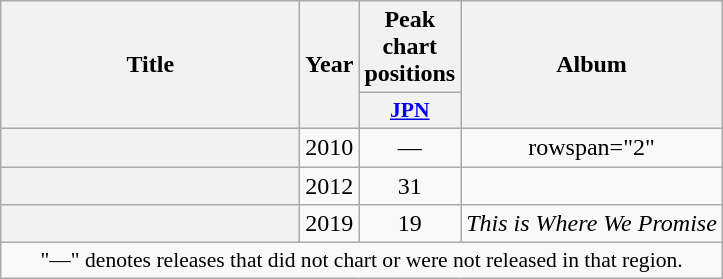<table class="wikitable plainrowheaders" style="text-align:center;">
<tr>
<th scope="col" rowspan="2" style="width:12em;">Title</th>
<th scope="col" rowspan="2">Year</th>
<th scope="col" colspan="1">Peak chart positions</th>
<th scope="col" rowspan="2">Album</th>
</tr>
<tr>
<th scope="col" style="width:3em;font-size:90%;"><a href='#'>JPN</a><br></th>
</tr>
<tr>
<th scope="row"><br></th>
<td>2010</td>
<td>—</td>
<td>rowspan="2" </td>
</tr>
<tr>
<th scope="row"><br></th>
<td>2012</td>
<td>31</td>
</tr>
<tr>
<th scope="row"><br></th>
<td>2019</td>
<td>19</td>
<td><em>This is Where We Promise</em></td>
</tr>
<tr>
<td colspan="6" style="font-size:90%;">"—" denotes releases that did not chart or were not released in that region.</td>
</tr>
</table>
